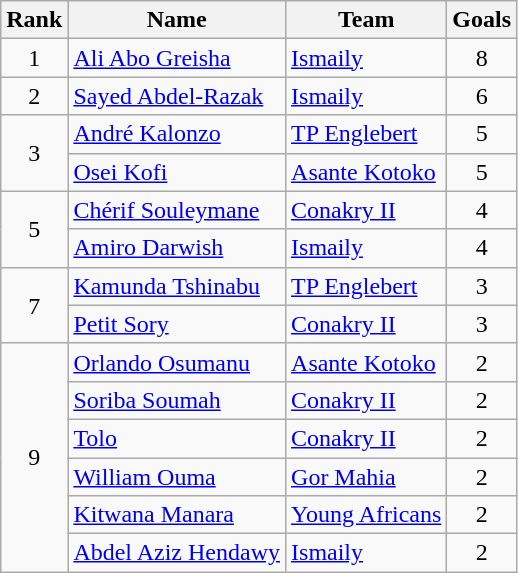<table class="wikitable" style="text-align:center">
<tr>
<th>Rank</th>
<th>Name</th>
<th>Team</th>
<th>Goals</th>
</tr>
<tr>
<td rowspan=1>1</td>
<td align="left"> <a href='#'>Ali Abo Greisha</a></td>
<td align="left"> <a href='#'>Ismaily</a></td>
<td>8</td>
</tr>
<tr>
<td rowspan=1>2</td>
<td align="left"> <a href='#'>Sayed Abdel-Razak</a></td>
<td align="left"> <a href='#'>Ismaily</a></td>
<td>6</td>
</tr>
<tr>
<td rowspan=2>3</td>
<td align="left"> <a href='#'>André Kalonzo</a></td>
<td align="left"> <a href='#'>TP Englebert</a></td>
<td>5</td>
</tr>
<tr>
<td align="left"> <a href='#'>Osei Kofi</a></td>
<td align="left"> <a href='#'>Asante Kotoko</a></td>
<td>5</td>
</tr>
<tr>
<td rowspan=2>5</td>
<td align="left"> <a href='#'>Chérif Souleymane</a></td>
<td align="left"> <a href='#'>Conakry II</a></td>
<td>4</td>
</tr>
<tr>
<td align="left"> <a href='#'>Amiro Darwish</a></td>
<td align="left"> <a href='#'>Ismaily</a></td>
<td>4</td>
</tr>
<tr>
<td rowspan=2>7</td>
<td align="left"> <a href='#'>Kamunda Tshinabu</a></td>
<td align="left"> <a href='#'>TP Englebert</a></td>
<td>3</td>
</tr>
<tr>
<td align="left"> <a href='#'>Petit Sory</a></td>
<td align="left"> <a href='#'>Conakry II</a></td>
<td>3</td>
</tr>
<tr>
<td rowspan=6>9</td>
<td align="left"> <a href='#'>Orlando Osumanu</a></td>
<td align="left"> <a href='#'>Asante Kotoko</a></td>
<td>2</td>
</tr>
<tr>
<td align="left"> <a href='#'>Soriba Soumah</a></td>
<td align="left"> <a href='#'>Conakry II</a></td>
<td>2</td>
</tr>
<tr>
<td align="left"> <a href='#'>Tolo</a></td>
<td align="left"> <a href='#'>Conakry II</a></td>
<td>2</td>
</tr>
<tr>
<td align="left"> <a href='#'>William Ouma</a></td>
<td align="left"> <a href='#'>Gor Mahia</a></td>
<td>2</td>
</tr>
<tr>
<td align="left"> <a href='#'>Kitwana Manara</a></td>
<td align="left"> <a href='#'>Young Africans</a></td>
<td>2</td>
</tr>
<tr>
<td align="left"> <a href='#'>Abdel Aziz Hendawy</a></td>
<td align="left"> <a href='#'>Ismaily</a></td>
<td>2</td>
</tr>
</table>
